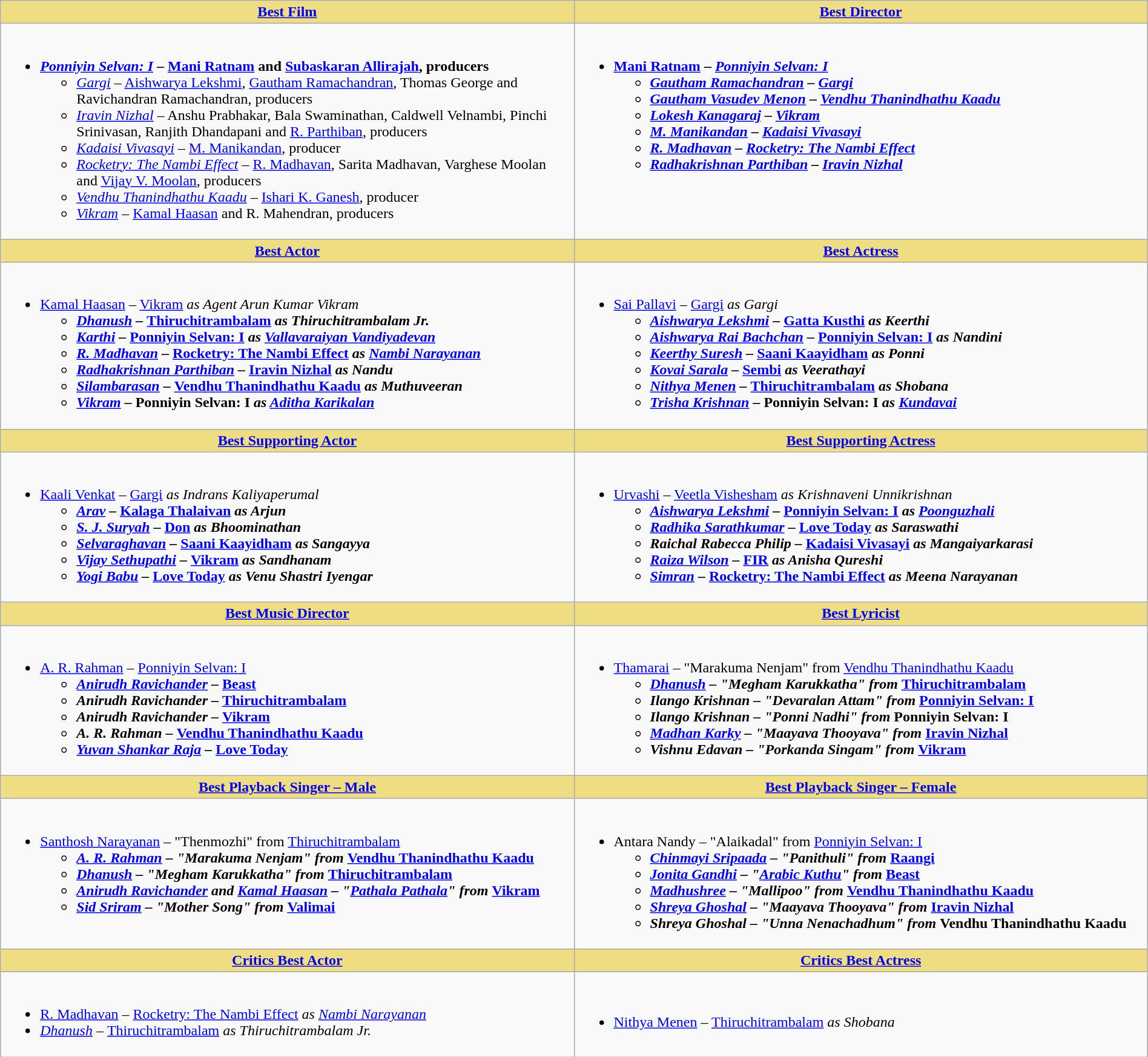<table class="wikitable" width=100% |>
<tr>
<th ! style="background:#eedd82; text-align:center; width:50%;"><a href='#'>Best Film</a></th>
<th ! style="background:#eedd82; text-align:center; width:50%;"><a href='#'>Best Director</a></th>
</tr>
<tr>
<td valign="top"><br><ul><li><strong><em><a href='#'>Ponniyin Selvan: I</a></em></strong> <strong>– <a href='#'>Mani Ratnam</a> and <a href='#'>Subaskaran Allirajah</a>, producers</strong><ul><li><a href='#'><em>Gargi</em></a> – <a href='#'>Aishwarya Lekshmi</a>, <a href='#'>Gautham Ramachandran</a>, Thomas George and Ravichandran Ramachandran, producers</li><li><em><a href='#'>Iravin Nizhal</a></em> – Anshu Prabhakar, Bala Swaminathan, Caldwell Velnambi, Pinchi Srinivasan, Ranjith Dhandapani and <a href='#'>R. Parthiban</a>, producers</li><li><em><a href='#'>Kadaisi Vivasayi</a></em> – <a href='#'>M. Manikandan</a>, producer</li><li><em><a href='#'>Rocketry: The Nambi Effect</a></em> – <a href='#'>R. Madhavan</a>, Sarita Madhavan, Varghese Moolan and <a href='#'>Vijay V. Moolan</a>, producers</li><li><em><a href='#'>Vendhu Thanindhathu Kaadu</a></em> – <a href='#'>Ishari K. Ganesh</a>, producer</li><li><a href='#'><em>Vikram</em></a> – <a href='#'>Kamal Haasan</a> and R. Mahendran, producers</li></ul></li></ul></td>
<td valign="top"><br><ul><li><strong><a href='#'>Mani Ratnam</a> – <em><a href='#'>Ponniyin Selvan: I</a><strong><em><ul><li><a href='#'>Gautham Ramachandran</a> – <a href='#'></em>Gargi<em></a></li><li><a href='#'>Gautham Vasudev Menon</a> – </em><a href='#'>Vendhu Thanindhathu Kaadu</a><em></li><li><a href='#'>Lokesh Kanagaraj</a> – <a href='#'></em>Vikram<em></a></li><li><a href='#'>M. Manikandan</a> – </em><a href='#'>Kadaisi Vivasayi</a><em></li><li><a href='#'>R. Madhavan</a> – </em><a href='#'>Rocketry: The Nambi Effect</a><em></li><li><a href='#'>Radhakrishnan Parthiban</a> – </em><a href='#'>Iravin Nizhal</a><em></li></ul></li></ul></td>
</tr>
<tr>
<th ! style="background:#eedd82; text-align:center;"><a href='#'>Best Actor</a></th>
<th ! style="background:#eedd82; text-align:center;"><a href='#'>Best Actress</a></th>
</tr>
<tr>
<td valign="top"><br><ul><li></strong><a href='#'>Kamal Haasan</a> – <a href='#'></em>Vikram<em></a> as Agent Arun Kumar Vikram<strong><ul><li><a href='#'>Dhanush</a> – </em><a href='#'>Thiruchitrambalam</a><em> as Thiruchitrambalam Jr.</li><li><a href='#'>Karthi</a> – </em><a href='#'>Ponniyin Selvan: I</a><em> as <a href='#'>Vallavaraiyan Vandiyadevan</a></li><li><a href='#'>R. Madhavan</a> – </em><a href='#'>Rocketry: The Nambi Effect</a><em> as <a href='#'>Nambi Narayanan</a></li><li><a href='#'>Radhakrishnan Parthiban</a> – </em><a href='#'>Iravin Nizhal</a><em> as Nandu</li><li><a href='#'>Silambarasan</a> – </em><a href='#'>Vendhu Thanindhathu Kaadu</a><em> as Muthuveeran</li><li><a href='#'>Vikram</a> – </em>Ponniyin Selvan: I<em> as <a href='#'>Aditha Karikalan</a></li></ul></li></ul></td>
<td valign="top"><br><ul><li></strong><a href='#'>Sai Pallavi</a> – <a href='#'></em>Gargi<em></a> as Gargi<strong><ul><li><a href='#'>Aishwarya Lekshmi</a> – </em><a href='#'>Gatta Kusthi</a><em> as Keerthi</li><li><a href='#'>Aishwarya Rai Bachchan</a> – </em><a href='#'>Ponniyin Selvan: I</a><em> as Nandini</li><li><a href='#'>Keerthy Suresh</a> – </em><a href='#'>Saani Kaayidham</a><em> as Ponni</li><li><a href='#'>Kovai Sarala</a> – </em><a href='#'>Sembi</a><em> as Veerathayi</li><li><a href='#'>Nithya Menen</a> – </em><a href='#'>Thiruchitrambalam</a><em> as Shobana</li><li><a href='#'>Trisha Krishnan</a> – </em>Ponniyin Selvan: I<em> as <a href='#'>Kundavai</a></li></ul></li></ul></td>
</tr>
<tr>
<th ! style="background:#eedd82; text-align:center;"><a href='#'>Best Supporting Actor</a></th>
<th ! style="background:#eedd82; text-align:center;"><a href='#'>Best Supporting Actress</a></th>
</tr>
<tr>
<td valign="top"><br><ul><li></strong><a href='#'>Kaali Venkat</a> – <a href='#'></em>Gargi<em></a> as Indrans Kaliyaperumal<strong><ul><li><a href='#'>Arav</a> – </em><a href='#'>Kalaga Thalaivan</a><em> as Arjun</li><li><a href='#'>S. J. Suryah</a> – <a href='#'></em>Don<em></a> as Bhoominathan</li><li><a href='#'>Selvaraghavan</a> – </em><a href='#'>Saani Kaayidham</a><em> as Sangayya</li><li><a href='#'>Vijay Sethupathi</a> – <a href='#'></em>Vikram<em></a> as Sandhanam</li><li><a href='#'>Yogi Babu</a> – <a href='#'></em>Love Today<em></a> as Venu Shastri Iyengar</li></ul></li></ul></td>
<td valign="top"><br><ul><li></strong><a href='#'>Urvashi</a> – </em><a href='#'>Veetla Vishesham</a><em> as Krishnaveni Unnikrishnan<strong><ul><li><a href='#'>Aishwarya Lekshmi</a> – </em><a href='#'>Ponniyin Selvan: I</a><em>  as <a href='#'>Poonguzhali</a></li><li><a href='#'>Radhika Sarathkumar</a> – <a href='#'></em>Love Today<em></a> as Saraswathi</li><li>Raichal Rabecca Philip – </em><a href='#'>Kadaisi Vivasayi</a><em> as Mangaiyarkarasi</li><li><a href='#'>Raiza Wilson</a> – <a href='#'></em>FIR<em></a> as Anisha Qureshi</li><li><a href='#'>Simran</a> – </em><a href='#'>Rocketry: The Nambi Effect</a><em> as Meena Narayanan</li></ul></li></ul></td>
</tr>
<tr>
<th ! style="background:#eedd82; text-align:center;"><a href='#'>Best Music Director</a></th>
<th ! style="background:#eedd82; text-align:center;"><a href='#'>Best Lyricist</a></th>
</tr>
<tr>
<td valign="top"><br><ul><li></strong><a href='#'>A. R. Rahman</a> – <a href='#'></em>Ponniyin Selvan: I<em></a><strong><ul><li><a href='#'>Anirudh Ravichander</a> – <a href='#'></em>Beast<em></a></li><li>Anirudh Ravichander – <a href='#'></em>Thiruchitrambalam<em></a></li><li>Anirudh Ravichander – <a href='#'></em>Vikram<em></a></li><li>A. R. Rahman – <a href='#'></em>Vendhu Thanindhathu Kaadu<em></a></li><li><a href='#'>Yuvan Shankar Raja</a> – <a href='#'></em>Love Today<em></a></li></ul></li></ul></td>
<td valign="top"><br><ul><li></strong><a href='#'>Thamarai</a> – "Marakuma Nenjam" from <a href='#'></em>Vendhu Thanindhathu Kaadu<em></a><strong><ul><li><a href='#'>Dhanush</a> – "Megham Karukkatha" from <a href='#'></em>Thiruchitrambalam<em></a></li><li>Ilango Krishnan – "Devaralan Attam" from <a href='#'></em>Ponniyin Selvan: I<em></a></li><li>Ilango Krishnan – "Ponni Nadhi" from </em>Ponniyin Selvan: I<em></li><li><a href='#'>Madhan Karky</a> – "Maayava Thooyava" from </em><a href='#'>Iravin Nizhal</a><em></li><li>Vishnu Edavan – "Porkanda Singam"  from <a href='#'></em>Vikram<em></a></li></ul></li></ul></td>
</tr>
<tr>
<th ! style="background:#eedd82; text-align:center;"><a href='#'>Best Playback Singer – Male</a></th>
<th ! style="background:#eedd82; text-align:center;"><a href='#'>Best Playback Singer – Female</a></th>
</tr>
<tr>
<td valign="top"><br><ul><li></strong><a href='#'>Santhosh Narayanan</a> – "Thenmozhi" from <a href='#'></em>Thiruchitrambalam<em></a><strong><ul><li><a href='#'>A. R. Rahman</a> –  "Marakuma Nenjam" from <a href='#'></em>Vendhu Thanindhathu Kaadu<em></a></li><li><a href='#'>Dhanush</a> –  "Megham Karukkatha" from <a href='#'></em>Thiruchitrambalam<em></a></li><li><a href='#'>Anirudh Ravichander</a> and <a href='#'>Kamal Haasan</a> – "<a href='#'>Pathala Pathala</a>" from <a href='#'></em>Vikram<em></a></li><li><a href='#'>Sid Sriram</a> – "Mother Song" from <a href='#'></em>Valimai<em></a></li></ul></li></ul></td>
<td valign="top"><br><ul><li></strong>Antara Nandy – "Alaikadal" from <a href='#'></em>Ponniyin Selvan: I<em></a><strong><ul><li><a href='#'>Chinmayi Sripaada</a> – "Panithuli" from </em><a href='#'>Raangi</a><em></li><li><a href='#'>Jonita Gandhi</a> – "<a href='#'>Arabic Kuthu</a>" from <a href='#'></em>Beast<em></a></li><li><a href='#'>Madhushree</a> – "Mallipoo" from <a href='#'></em>Vendhu Thanindhathu Kaadu<em></a></li><li><a href='#'>Shreya Ghoshal</a> – "Maayava Thooyava" from </em><a href='#'>Iravin Nizhal</a><em></li><li>Shreya Ghoshal – "Unna Nenachadhum" from </em>Vendhu Thanindhathu Kaadu<em></li></ul></li></ul></td>
</tr>
<tr>
<th ! style="background:#eedd82; text-align:center;"><a href='#'>Critics Best Actor</a></th>
<th ! style="background:#eedd82; text-align:center;"><a href='#'></strong>Critics Best Actress<strong></a></th>
</tr>
<tr>
<td><br><ul><li></strong><a href='#'>R. Madhavan</a><strong> </strong>– </em><a href='#'>Rocketry: The Nambi Effect</a><em> as <a href='#'>Nambi Narayanan</a><strong></li><li></strong><a href='#'>Dhanush</a> – </em><a href='#'>Thiruchitrambalam</a><em> as Thiruchitrambalam Jr.<strong></li></ul></td>
<td><br><ul><li></strong><a href='#'>Nithya Menen</a><strong> </strong>– </em><a href='#'>Thiruchitrambalam</a><em> as Shobana<strong></li></ul></td>
</tr>
</table>
